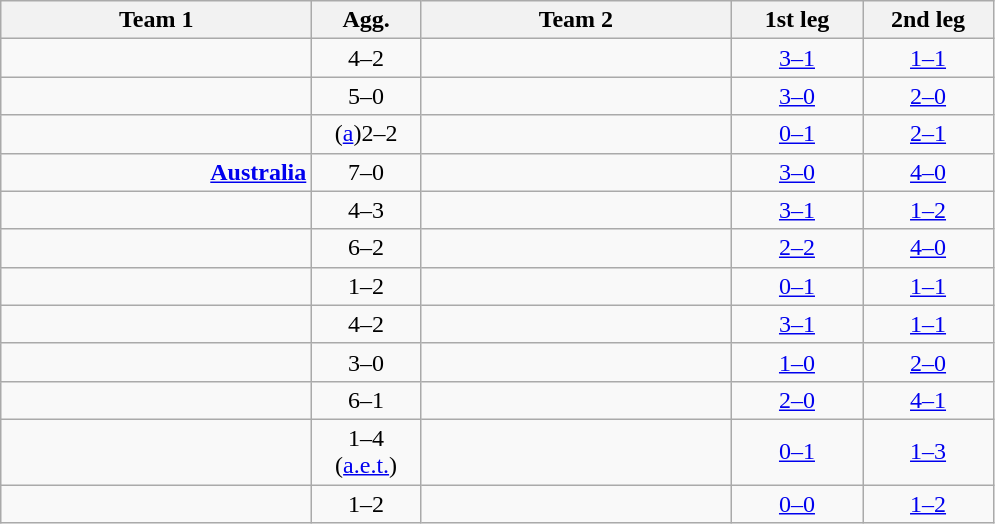<table class="wikitable" style="text-align:center">
<tr>
<th width=200>Team 1</th>
<th width=65>Agg.</th>
<th width=200>Team 2</th>
<th width=80>1st leg</th>
<th width=80>2nd leg</th>
</tr>
<tr>
<td align=right><strong></strong></td>
<td>4–2</td>
<td align=left></td>
<td><a href='#'>3–1</a></td>
<td><a href='#'>1–1</a></td>
</tr>
<tr>
<td align=right><strong></strong></td>
<td>5–0</td>
<td align=left></td>
<td><a href='#'>3–0</a></td>
<td><a href='#'>2–0</a></td>
</tr>
<tr>
<td align=right><strong></strong></td>
<td>(<a href='#'>a</a>)2–2</td>
<td align=left></td>
<td><a href='#'>0–1</a></td>
<td><a href='#'>2–1</a></td>
</tr>
<tr>
<td align=right><strong><a href='#'>Australia</a> </strong></td>
<td>7–0</td>
<td align=left></td>
<td><a href='#'>3–0</a></td>
<td><a href='#'>4–0</a></td>
</tr>
<tr>
<td align=right><strong></strong></td>
<td>4–3</td>
<td align=left></td>
<td><a href='#'>3–1</a></td>
<td><a href='#'>1–2</a></td>
</tr>
<tr>
<td align=right><strong></strong></td>
<td>6–2</td>
<td align=left></td>
<td><a href='#'>2–2</a></td>
<td><a href='#'>4–0</a></td>
</tr>
<tr>
<td align=right></td>
<td>1–2</td>
<td align=left><strong></strong></td>
<td><a href='#'>0–1</a></td>
<td><a href='#'>1–1</a></td>
</tr>
<tr>
<td align=right><strong></strong></td>
<td>4–2</td>
<td align=left></td>
<td><a href='#'>3–1</a></td>
<td><a href='#'>1–1</a></td>
</tr>
<tr>
<td align=right><strong></strong></td>
<td>3–0</td>
<td align=left></td>
<td><a href='#'>1–0</a></td>
<td><a href='#'>2–0</a></td>
</tr>
<tr>
<td align=right><strong></strong></td>
<td>6–1</td>
<td align=left></td>
<td><a href='#'>2–0</a></td>
<td><a href='#'>4–1</a></td>
</tr>
<tr>
<td align=right></td>
<td>1–4 (<a href='#'>a.e.t.</a>)</td>
<td align=left><strong></strong></td>
<td><a href='#'>0–1</a></td>
<td><a href='#'>1–3</a></td>
</tr>
<tr>
<td align=right></td>
<td>1–2</td>
<td align=left><strong></strong></td>
<td><a href='#'>0–0</a></td>
<td><a href='#'>1–2</a></td>
</tr>
</table>
